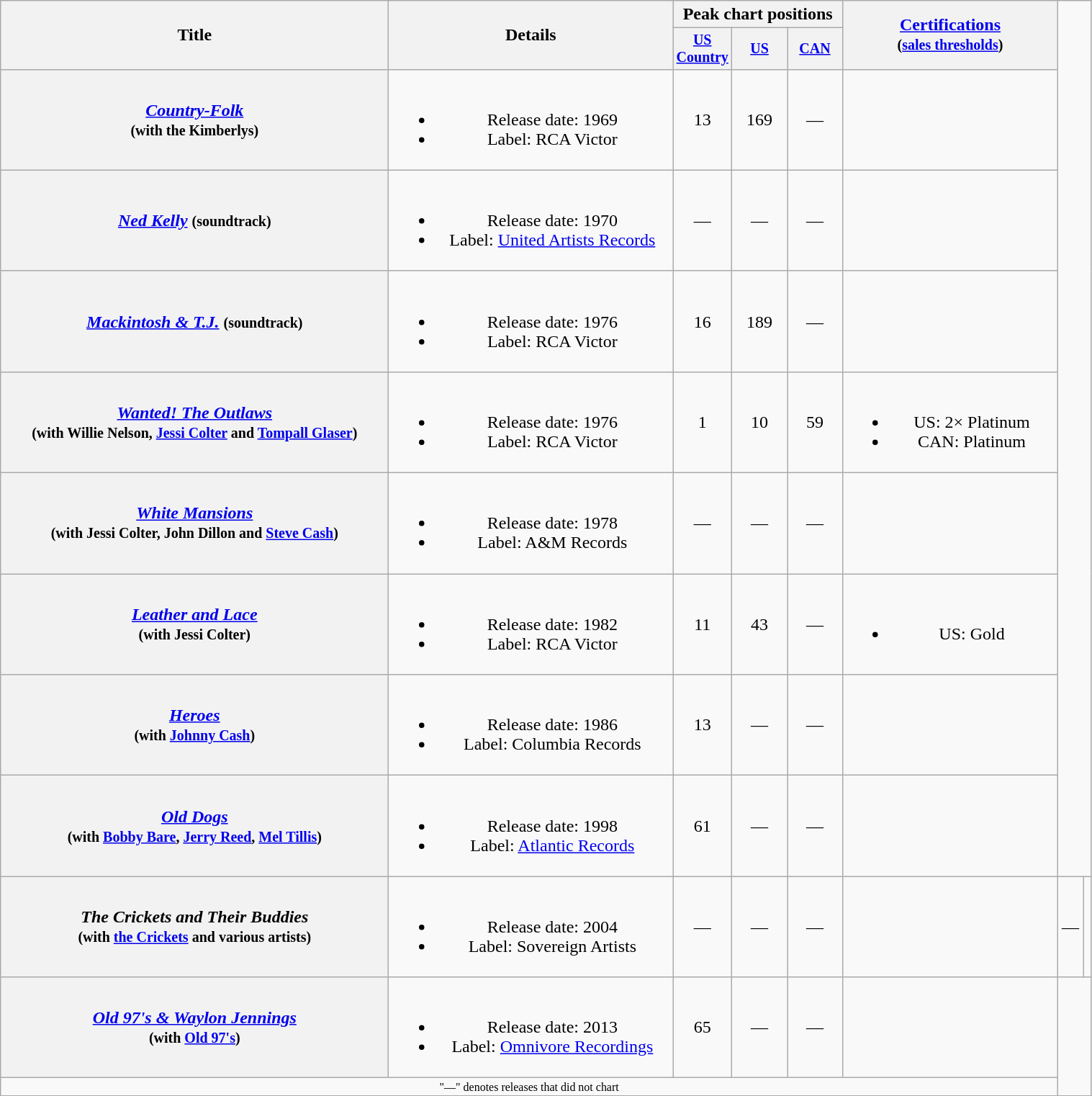<table class="wikitable plainrowheaders" style="text-align:center;">
<tr>
<th rowspan="2" style="width:22em;">Title</th>
<th rowspan="2" style="width:16em;">Details</th>
<th colspan="3">Peak chart positions</th>
<th rowspan="2" style="width:12em;"><a href='#'>Certifications</a><br><small>(<a href='#'>sales thresholds</a>)</small></th>
</tr>
<tr style="font-size:smaller;">
<th width="45"><a href='#'>US Country</a></th>
<th width="45"><a href='#'>US</a></th>
<th width="45"><a href='#'>CAN</a></th>
</tr>
<tr>
<th scope="row"><em><a href='#'>Country-Folk</a></em><br><small>(with the Kimberlys)</small></th>
<td><br><ul><li>Release date: 1969</li><li>Label: RCA Victor</li></ul></td>
<td>13</td>
<td>169</td>
<td>—</td>
<td></td>
</tr>
<tr>
<th scope="row"><em><a href='#'>Ned Kelly</a></em> <small>(soundtrack)</small></th>
<td><br><ul><li>Release date: 1970</li><li>Label: <a href='#'>United Artists Records</a></li></ul></td>
<td>—</td>
<td>—</td>
<td>—</td>
<td></td>
</tr>
<tr>
<th scope="row"><em><a href='#'>Mackintosh & T.J.</a></em> <small>(soundtrack)</small></th>
<td><br><ul><li>Release date: 1976</li><li>Label: RCA Victor</li></ul></td>
<td>16</td>
<td>189</td>
<td>—</td>
<td></td>
</tr>
<tr>
<th scope="row"><em><a href='#'>Wanted! The Outlaws</a></em><br><small>(with Willie Nelson, <a href='#'>Jessi Colter</a> and <a href='#'>Tompall Glaser</a>)</small></th>
<td><br><ul><li>Release date: 1976</li><li>Label: RCA Victor</li></ul></td>
<td>1</td>
<td>10</td>
<td>59</td>
<td><br><ul><li>US: 2× Platinum</li><li>CAN: Platinum</li></ul></td>
</tr>
<tr>
<th scope="row"><em><a href='#'>White Mansions</a></em><br><small>(with Jessi Colter, John Dillon and <a href='#'>Steve Cash</a>)</small></th>
<td><br><ul><li>Release date: 1978</li><li>Label: A&M Records</li></ul></td>
<td>—</td>
<td>—</td>
<td>—</td>
<td></td>
</tr>
<tr>
<th scope="row"><em><a href='#'>Leather and Lace</a></em><br><small>(with Jessi Colter)</small></th>
<td><br><ul><li>Release date: 1982</li><li>Label: RCA Victor</li></ul></td>
<td>11</td>
<td>43</td>
<td>—</td>
<td><br><ul><li>US: Gold</li></ul></td>
</tr>
<tr>
<th scope="row"><em><a href='#'>Heroes</a></em><br><small>(with <a href='#'>Johnny Cash</a>)</small></th>
<td><br><ul><li>Release date: 1986</li><li>Label: Columbia Records</li></ul></td>
<td>13</td>
<td>—</td>
<td>—</td>
<td></td>
</tr>
<tr>
<th scope="row"><em><a href='#'>Old Dogs</a></em><br><small>(with <a href='#'>Bobby Bare</a>, <a href='#'>Jerry Reed</a>, <a href='#'>Mel Tillis</a>)</small></th>
<td><br><ul><li>Release date: 1998</li><li>Label: <a href='#'>Atlantic Records</a></li></ul></td>
<td>61</td>
<td>—</td>
<td>—</td>
<td></td>
</tr>
<tr>
<th scope="row"><em>The Crickets and Their Buddies</em><br><small>(with <a href='#'>the Crickets</a> and various artists)</small></th>
<td><br><ul><li>Release date: 2004</li><li>Label: Sovereign Artists</li></ul></td>
<td>—</td>
<td>—</td>
<td>—</td>
<td></td>
<td>—</td>
<td></td>
</tr>
<tr>
<th scope="row"><em><a href='#'>Old 97's & Waylon Jennings</a></em><br><small>(with <a href='#'>Old 97's</a>)</small></th>
<td><br><ul><li>Release date: 2013</li><li>Label: <a href='#'>Omnivore Recordings</a></li></ul></td>
<td>65</td>
<td>—</td>
<td>—</td>
<td></td>
</tr>
<tr>
<td colspan="6" style="font-size:8pt">"—" denotes releases that did not chart</td>
</tr>
<tr>
</tr>
</table>
